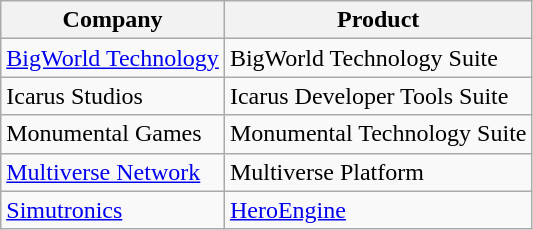<table class="wikitable">
<tr>
<th>Company</th>
<th>Product</th>
</tr>
<tr>
<td><a href='#'>BigWorld Technology</a></td>
<td>BigWorld Technology Suite</td>
</tr>
<tr>
<td>Icarus Studios</td>
<td>Icarus Developer Tools Suite</td>
</tr>
<tr>
<td>Monumental Games</td>
<td>Monumental Technology Suite</td>
</tr>
<tr>
<td><a href='#'>Multiverse Network</a></td>
<td>Multiverse Platform</td>
</tr>
<tr>
<td><a href='#'>Simutronics</a></td>
<td><a href='#'>HeroEngine</a></td>
</tr>
</table>
